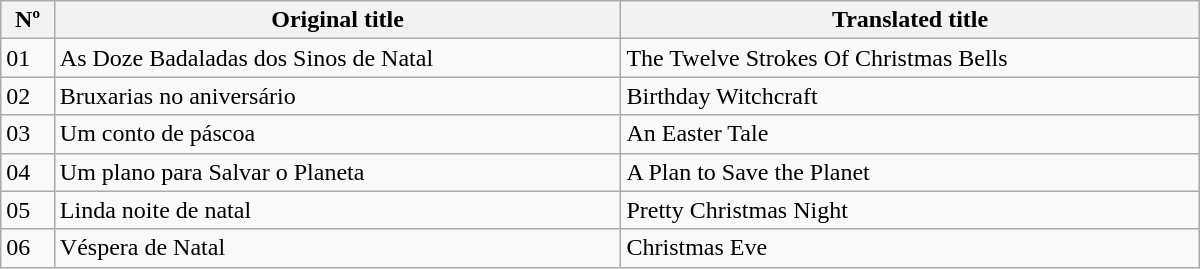<table class=wikitable | width=800>
<tr>
<th>Nº</th>
<th>Original title</th>
<th>Translated title</th>
</tr>
<tr>
<td>01</td>
<td>As Doze Badaladas dos Sinos de Natal</td>
<td>The Twelve Strokes Of Christmas Bells</td>
</tr>
<tr>
<td>02</td>
<td>Bruxarias no aniversário</td>
<td>Birthday Witchcraft</td>
</tr>
<tr>
<td>03</td>
<td>Um conto de páscoa</td>
<td>An Easter Tale</td>
</tr>
<tr>
<td>04</td>
<td>Um plano para Salvar o Planeta</td>
<td>A Plan to Save the Planet</td>
</tr>
<tr>
<td>05</td>
<td>Linda noite de natal</td>
<td>Pretty Christmas Night</td>
</tr>
<tr>
<td>06</td>
<td>Véspera de Natal</td>
<td>Christmas Eve</td>
</tr>
</table>
